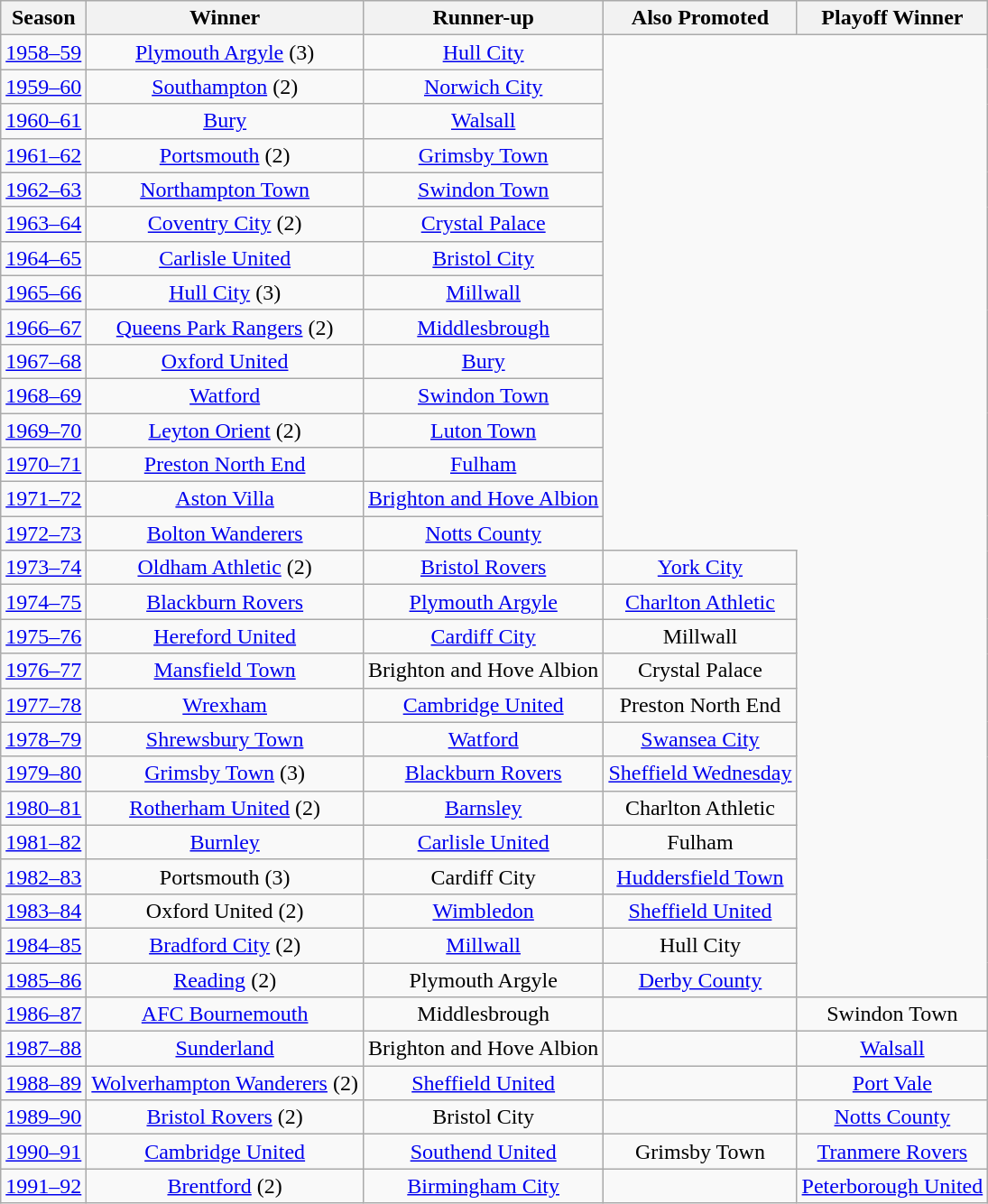<table class="wikitable" style="text-align:center;">
<tr>
<th>Season</th>
<th>Winner</th>
<th>Runner-up</th>
<th>Also Promoted</th>
<th>Playoff Winner</th>
</tr>
<tr>
<td><a href='#'>1958–59</a></td>
<td><a href='#'>Plymouth Argyle</a> (3)</td>
<td><a href='#'>Hull City</a></td>
</tr>
<tr>
<td><a href='#'>1959–60</a></td>
<td><a href='#'>Southampton</a> (2)</td>
<td><a href='#'>Norwich City</a></td>
</tr>
<tr>
<td><a href='#'>1960–61</a></td>
<td><a href='#'>Bury</a></td>
<td><a href='#'>Walsall</a></td>
</tr>
<tr>
<td><a href='#'>1961–62</a></td>
<td><a href='#'>Portsmouth</a> (2)</td>
<td><a href='#'>Grimsby Town</a></td>
</tr>
<tr>
<td><a href='#'>1962–63</a></td>
<td><a href='#'>Northampton Town</a></td>
<td><a href='#'>Swindon Town</a></td>
</tr>
<tr>
<td><a href='#'>1963–64</a></td>
<td><a href='#'>Coventry City</a> (2)</td>
<td><a href='#'>Crystal Palace</a></td>
</tr>
<tr>
<td><a href='#'>1964–65</a></td>
<td><a href='#'>Carlisle United</a></td>
<td><a href='#'>Bristol City</a></td>
</tr>
<tr>
<td><a href='#'>1965–66</a></td>
<td><a href='#'>Hull City</a> (3)</td>
<td><a href='#'>Millwall</a></td>
</tr>
<tr>
<td><a href='#'>1966–67</a></td>
<td><a href='#'>Queens Park Rangers</a> (2)</td>
<td><a href='#'>Middlesbrough</a></td>
</tr>
<tr>
<td><a href='#'>1967–68</a></td>
<td><a href='#'>Oxford United</a></td>
<td><a href='#'>Bury</a></td>
</tr>
<tr>
<td><a href='#'>1968–69</a></td>
<td><a href='#'>Watford</a></td>
<td><a href='#'>Swindon Town</a></td>
</tr>
<tr>
<td><a href='#'>1969–70</a></td>
<td><a href='#'>Leyton Orient</a> (2)</td>
<td><a href='#'>Luton Town</a></td>
</tr>
<tr>
<td><a href='#'>1970–71</a></td>
<td><a href='#'>Preston North End</a></td>
<td><a href='#'>Fulham</a></td>
</tr>
<tr>
<td><a href='#'>1971–72</a></td>
<td><a href='#'>Aston Villa</a></td>
<td><a href='#'>Brighton and Hove Albion</a></td>
</tr>
<tr>
<td><a href='#'>1972–73</a></td>
<td><a href='#'>Bolton Wanderers</a></td>
<td><a href='#'>Notts County</a></td>
</tr>
<tr>
<td><a href='#'>1973–74</a></td>
<td><a href='#'>Oldham Athletic</a> (2)</td>
<td><a href='#'>Bristol Rovers</a></td>
<td><a href='#'>York City</a></td>
</tr>
<tr>
<td><a href='#'>1974–75</a></td>
<td><a href='#'>Blackburn Rovers</a></td>
<td><a href='#'>Plymouth Argyle</a></td>
<td><a href='#'>Charlton Athletic</a></td>
</tr>
<tr>
<td><a href='#'>1975–76</a></td>
<td><a href='#'>Hereford United</a></td>
<td><a href='#'>Cardiff City</a></td>
<td>Millwall</td>
</tr>
<tr>
<td><a href='#'>1976–77</a></td>
<td><a href='#'>Mansfield Town</a></td>
<td>Brighton and Hove Albion</td>
<td>Crystal Palace</td>
</tr>
<tr>
<td><a href='#'>1977–78</a></td>
<td><a href='#'>Wrexham</a></td>
<td><a href='#'>Cambridge United</a></td>
<td>Preston North End</td>
</tr>
<tr>
<td><a href='#'>1978–79</a></td>
<td><a href='#'>Shrewsbury Town</a></td>
<td><a href='#'>Watford</a></td>
<td><a href='#'>Swansea City</a></td>
</tr>
<tr>
<td><a href='#'>1979–80</a></td>
<td><a href='#'>Grimsby Town</a> (3)</td>
<td><a href='#'>Blackburn Rovers</a></td>
<td><a href='#'>Sheffield Wednesday</a></td>
</tr>
<tr>
<td><a href='#'>1980–81</a></td>
<td><a href='#'>Rotherham United</a> (2)</td>
<td><a href='#'>Barnsley</a></td>
<td>Charlton Athletic</td>
</tr>
<tr>
<td><a href='#'>1981–82</a></td>
<td><a href='#'>Burnley</a></td>
<td><a href='#'>Carlisle United</a></td>
<td>Fulham</td>
</tr>
<tr>
<td><a href='#'>1982–83</a></td>
<td>Portsmouth (3)</td>
<td>Cardiff City</td>
<td><a href='#'>Huddersfield Town</a></td>
</tr>
<tr>
<td><a href='#'>1983–84</a></td>
<td>Oxford United (2)</td>
<td><a href='#'>Wimbledon</a></td>
<td><a href='#'>Sheffield United</a></td>
</tr>
<tr>
<td><a href='#'>1984–85</a></td>
<td><a href='#'>Bradford City</a> (2)</td>
<td><a href='#'>Millwall</a></td>
<td>Hull City</td>
</tr>
<tr>
<td><a href='#'>1985–86</a></td>
<td><a href='#'>Reading</a> (2)</td>
<td>Plymouth Argyle</td>
<td><a href='#'>Derby County</a></td>
</tr>
<tr>
<td><a href='#'>1986–87</a></td>
<td><a href='#'>AFC Bournemouth</a></td>
<td>Middlesbrough</td>
<td></td>
<td>Swindon Town</td>
</tr>
<tr>
<td><a href='#'>1987–88</a></td>
<td><a href='#'>Sunderland</a></td>
<td>Brighton and Hove Albion</td>
<td></td>
<td><a href='#'>Walsall</a></td>
</tr>
<tr>
<td><a href='#'>1988–89</a></td>
<td><a href='#'>Wolverhampton Wanderers</a> (2)</td>
<td><a href='#'>Sheffield United</a></td>
<td></td>
<td><a href='#'>Port Vale</a></td>
</tr>
<tr>
<td><a href='#'>1989–90</a></td>
<td><a href='#'>Bristol Rovers</a> (2)</td>
<td>Bristol City</td>
<td></td>
<td><a href='#'>Notts County</a></td>
</tr>
<tr>
<td><a href='#'>1990–91</a></td>
<td><a href='#'>Cambridge United</a></td>
<td><a href='#'>Southend United</a></td>
<td>Grimsby Town</td>
<td><a href='#'>Tranmere Rovers</a></td>
</tr>
<tr>
<td><a href='#'>1991–92</a></td>
<td><a href='#'>Brentford</a> (2)</td>
<td><a href='#'>Birmingham City</a></td>
<td></td>
<td><a href='#'>Peterborough United</a></td>
</tr>
</table>
